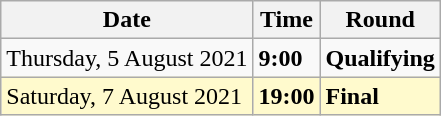<table class="wikitable">
<tr>
<th>Date</th>
<th>Time</th>
<th>Round</th>
</tr>
<tr>
<td>Thursday, 5 August 2021</td>
<td><strong>9:00</strong></td>
<td><strong>Qualifying</strong></td>
</tr>
<tr style=background:lemonchiffon>
<td>Saturday, 7 August 2021</td>
<td><strong>19:00</strong></td>
<td><strong>Final</strong></td>
</tr>
</table>
